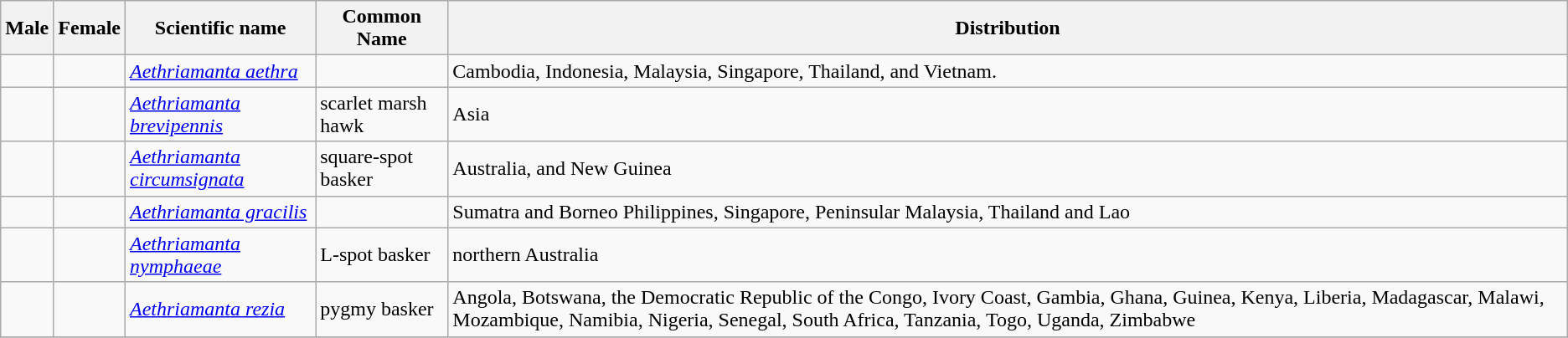<table class="wikitable">
<tr>
<th>Male</th>
<th>Female</th>
<th>Scientific name</th>
<th>Common Name</th>
<th>Distribution</th>
</tr>
<tr>
<td></td>
<td></td>
<td><em><a href='#'>Aethriamanta aethra</a></em> </td>
<td></td>
<td>Cambodia, Indonesia, Malaysia, Singapore, Thailand, and Vietnam.</td>
</tr>
<tr>
<td></td>
<td></td>
<td><em><a href='#'>Aethriamanta brevipennis</a></em> </td>
<td>scarlet marsh hawk</td>
<td>Asia</td>
</tr>
<tr>
<td></td>
<td></td>
<td><em><a href='#'>Aethriamanta circumsignata</a></em> </td>
<td>square-spot basker</td>
<td>Australia, and New Guinea</td>
</tr>
<tr>
<td></td>
<td></td>
<td><em><a href='#'>Aethriamanta gracilis</a></em> </td>
<td></td>
<td>Sumatra and Borneo Philippines, Singapore, Peninsular Malaysia, Thailand and Lao</td>
</tr>
<tr>
<td></td>
<td></td>
<td><em><a href='#'>Aethriamanta nymphaeae</a></em> </td>
<td>L-spot basker</td>
<td>northern Australia</td>
</tr>
<tr>
<td></td>
<td></td>
<td><em><a href='#'>Aethriamanta rezia</a></em> </td>
<td>pygmy basker</td>
<td>Angola, Botswana, the Democratic Republic of the Congo, Ivory Coast, Gambia, Ghana, Guinea, Kenya, Liberia, Madagascar, Malawi, Mozambique, Namibia, Nigeria, Senegal, South Africa, Tanzania, Togo, Uganda, Zimbabwe</td>
</tr>
<tr>
</tr>
</table>
